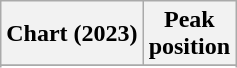<table class="wikitable sortable plainrowheaders" style="text-align:center">
<tr>
<th scope="col">Chart (2023)</th>
<th scope="col">Peak<br>position</th>
</tr>
<tr>
</tr>
<tr>
</tr>
<tr>
</tr>
<tr>
</tr>
<tr>
</tr>
</table>
